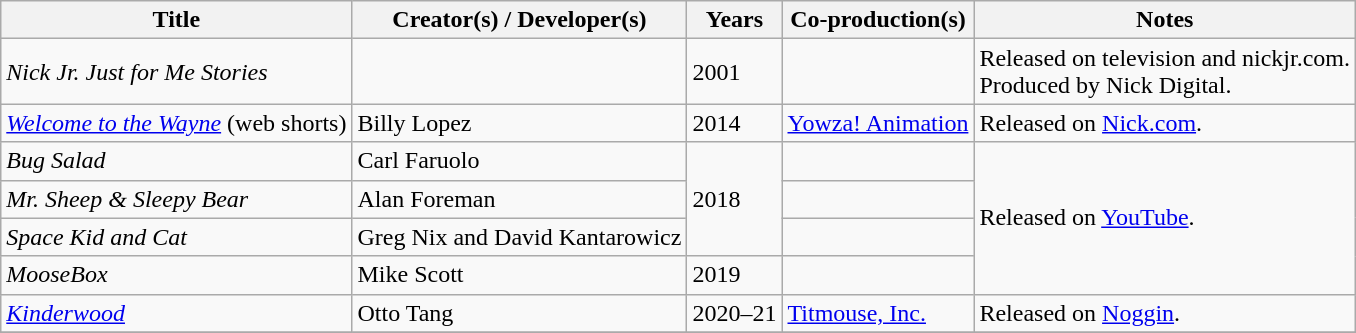<table class="wikitable sortable">
<tr>
<th>Title</th>
<th>Creator(s) / Developer(s)</th>
<th>Years</th>
<th>Co-production(s)</th>
<th>Notes</th>
</tr>
<tr>
<td><em>Nick Jr. Just for Me Stories</em></td>
<td></td>
<td>2001</td>
<td></td>
<td>Released on television and nickjr.com.<br>Produced by Nick Digital.</td>
</tr>
<tr>
<td><em><a href='#'>Welcome to the Wayne</a></em> (web shorts)</td>
<td>Billy Lopez</td>
<td>2014</td>
<td><a href='#'>Yowza! Animation</a></td>
<td>Released on <a href='#'>Nick.com</a>.</td>
</tr>
<tr>
<td><em>Bug Salad</em></td>
<td>Carl Faruolo</td>
<td rowspan="3">2018</td>
<td></td>
<td rowspan="4">Released on <a href='#'>YouTube</a>.</td>
</tr>
<tr>
<td><em>Mr. Sheep & Sleepy Bear</em></td>
<td>Alan Foreman</td>
<td></td>
</tr>
<tr>
<td><em>Space Kid and Cat</em></td>
<td>Greg Nix and David Kantarowicz</td>
<td></td>
</tr>
<tr>
<td><em>MooseBox</em></td>
<td>Mike Scott</td>
<td>2019</td>
<td></td>
</tr>
<tr>
<td><em><a href='#'>Kinderwood</a></em></td>
<td>Otto Tang</td>
<td>2020–21</td>
<td><a href='#'>Titmouse, Inc.</a></td>
<td>Released on <a href='#'>Noggin</a>.</td>
</tr>
<tr>
</tr>
</table>
